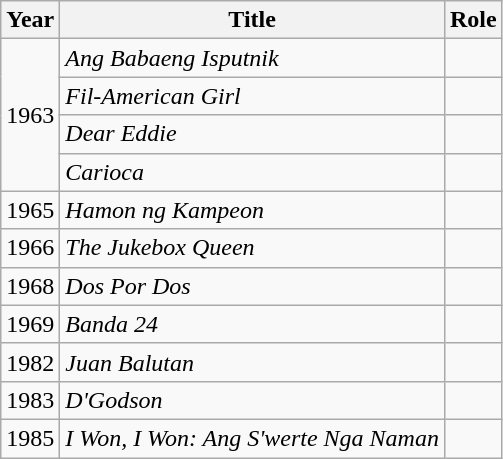<table class="wikitable">
<tr>
<th>Year</th>
<th>Title</th>
<th>Role</th>
</tr>
<tr>
<td rowspan="4">1963</td>
<td><em>Ang Babaeng Isputnik</em></td>
<td></td>
</tr>
<tr>
<td><em>Fil-American Girl</em></td>
<td></td>
</tr>
<tr>
<td><em>Dear Eddie</em></td>
<td></td>
</tr>
<tr>
<td><em>Carioca</em></td>
<td></td>
</tr>
<tr>
<td>1965</td>
<td><em>Hamon ng Kampeon</em></td>
<td></td>
</tr>
<tr>
<td>1966</td>
<td><em>The Jukebox Queen</em></td>
<td></td>
</tr>
<tr>
<td>1968</td>
<td><em>Dos Por Dos</em></td>
<td></td>
</tr>
<tr>
<td>1969</td>
<td><em>Banda 24</em></td>
<td></td>
</tr>
<tr>
<td>1982</td>
<td><em>Juan Balutan</em></td>
<td></td>
</tr>
<tr>
<td>1983</td>
<td><em>D'Godson</em></td>
<td></td>
</tr>
<tr>
<td>1985</td>
<td><em>I Won, I Won: Ang S'werte Nga Naman</em></td>
<td></td>
</tr>
</table>
